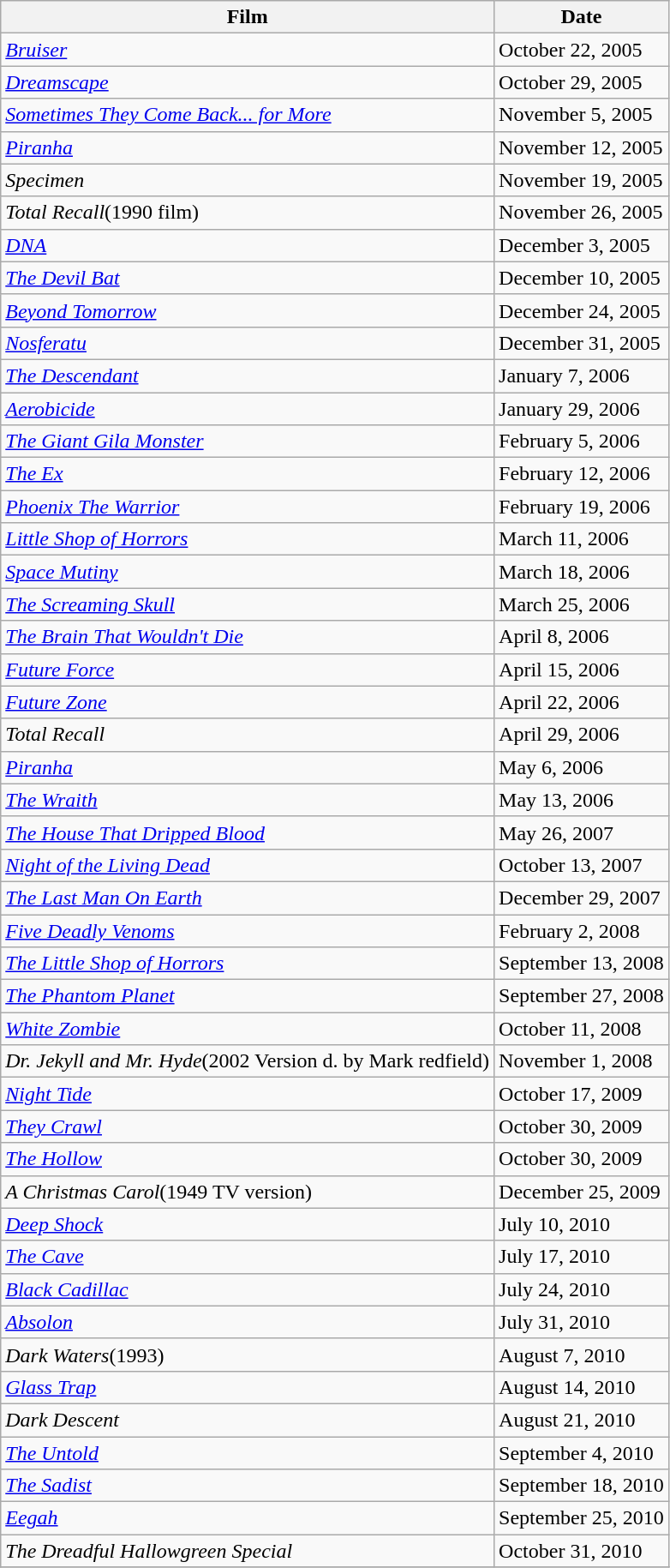<table class="wikitable sortable">
<tr>
<th>Film</th>
<th>Date</th>
</tr>
<tr>
<td><em><a href='#'>Bruiser</a></em></td>
<td>October 22, 2005</td>
</tr>
<tr>
<td><em><a href='#'>Dreamscape</a></em></td>
<td>October 29, 2005</td>
</tr>
<tr>
<td><em><a href='#'>Sometimes They Come Back... for More</a></em></td>
<td>November 5, 2005</td>
</tr>
<tr>
<td><em><a href='#'>Piranha</a></em></td>
<td>November 12, 2005</td>
</tr>
<tr>
<td><em>Specimen</em></td>
<td>November 19, 2005</td>
</tr>
<tr>
<td><em>Total Recall</em>(1990 film)</td>
<td>November 26, 2005</td>
</tr>
<tr>
<td><em><a href='#'>DNA</a></em></td>
<td>December 3, 2005</td>
</tr>
<tr>
<td><em><a href='#'>The Devil Bat</a></em></td>
<td>December 10, 2005</td>
</tr>
<tr>
<td><em><a href='#'>Beyond Tomorrow</a></em></td>
<td>December 24, 2005</td>
</tr>
<tr>
<td><em><a href='#'>Nosferatu</a></em></td>
<td>December 31, 2005</td>
</tr>
<tr>
<td><em><a href='#'>The Descendant</a></em></td>
<td>January 7, 2006</td>
</tr>
<tr>
<td><em><a href='#'>Aerobicide</a></em></td>
<td>January 29, 2006</td>
</tr>
<tr>
<td><em><a href='#'>The Giant Gila Monster</a></em></td>
<td>February 5, 2006</td>
</tr>
<tr>
<td><em><a href='#'>The Ex</a></em></td>
<td>February 12, 2006</td>
</tr>
<tr>
<td><em><a href='#'>Phoenix The Warrior</a></em></td>
<td>February 19, 2006</td>
</tr>
<tr>
<td><em><a href='#'>Little Shop of Horrors</a></em></td>
<td>March 11, 2006</td>
</tr>
<tr>
<td><em><a href='#'>Space Mutiny</a></em></td>
<td>March 18, 2006</td>
</tr>
<tr>
<td><em><a href='#'>The Screaming Skull</a></em></td>
<td>March 25, 2006</td>
</tr>
<tr>
<td><em><a href='#'>The Brain That Wouldn't Die</a></em></td>
<td>April 8, 2006</td>
</tr>
<tr>
<td><em><a href='#'>Future Force</a></em></td>
<td>April 15, 2006</td>
</tr>
<tr>
<td><em><a href='#'>Future Zone</a></em></td>
<td>April 22, 2006</td>
</tr>
<tr>
<td><em>Total Recall</em></td>
<td>April 29, 2006</td>
</tr>
<tr>
<td><em><a href='#'>Piranha</a></em></td>
<td>May 6, 2006</td>
</tr>
<tr>
<td><em><a href='#'>The Wraith</a></em></td>
<td>May 13, 2006</td>
</tr>
<tr>
<td><em><a href='#'>The House That Dripped Blood</a></em></td>
<td>May 26, 2007</td>
</tr>
<tr>
<td><em><a href='#'>Night of the Living Dead</a></em></td>
<td>October 13, 2007</td>
</tr>
<tr>
<td><em><a href='#'>The Last Man On Earth</a></em></td>
<td>December 29, 2007</td>
</tr>
<tr>
<td><em><a href='#'>Five Deadly Venoms</a></em></td>
<td>February 2, 2008</td>
</tr>
<tr>
<td><em><a href='#'>The Little Shop of Horrors</a></em></td>
<td>September 13, 2008</td>
</tr>
<tr>
<td><em><a href='#'>The Phantom Planet</a></em></td>
<td>September 27, 2008</td>
</tr>
<tr>
<td><em><a href='#'>White Zombie</a></em></td>
<td>October 11, 2008</td>
</tr>
<tr>
<td><em>Dr. Jekyll and Mr. Hyde</em>(2002 Version d. by Mark redfield)</td>
<td>November 1, 2008</td>
</tr>
<tr>
<td><em><a href='#'>Night Tide</a></em></td>
<td>October 17, 2009</td>
</tr>
<tr>
<td><em><a href='#'>They Crawl</a></em></td>
<td>October 30, 2009</td>
</tr>
<tr>
<td><em><a href='#'>The Hollow</a></em></td>
<td>October 30, 2009</td>
</tr>
<tr>
<td><em>A Christmas Carol</em>(1949 TV version)</td>
<td>December 25, 2009</td>
</tr>
<tr>
<td><em><a href='#'>Deep Shock</a></em></td>
<td>July 10, 2010</td>
</tr>
<tr>
<td><em><a href='#'>The Cave</a></em></td>
<td>July 17, 2010</td>
</tr>
<tr>
<td><em><a href='#'>Black Cadillac</a></em></td>
<td>July 24, 2010</td>
</tr>
<tr>
<td><em><a href='#'>Absolon</a></em></td>
<td>July 31, 2010</td>
</tr>
<tr>
<td><em>Dark Waters</em>(1993)</td>
<td>August 7, 2010</td>
</tr>
<tr>
<td><em><a href='#'>Glass Trap</a></em></td>
<td>August 14, 2010</td>
</tr>
<tr>
<td><em>Dark Descent</em></td>
<td>August 21, 2010</td>
</tr>
<tr>
<td><em><a href='#'>The Untold</a></em></td>
<td>September 4, 2010</td>
</tr>
<tr>
<td><em><a href='#'>The Sadist</a></em></td>
<td>September 18, 2010</td>
</tr>
<tr>
<td><em><a href='#'>Eegah</a></em></td>
<td>September 25, 2010</td>
</tr>
<tr>
<td><em>The Dreadful Hallowgreen Special</em></td>
<td>October 31, 2010</td>
</tr>
<tr>
</tr>
</table>
